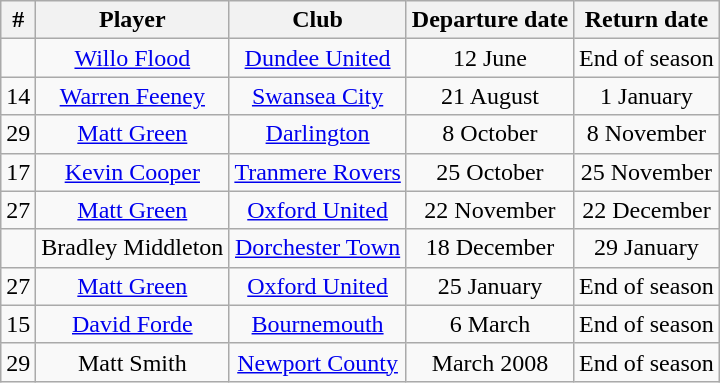<table class="wikitable" style="text-align: center">
<tr>
<th>#</th>
<th>Player</th>
<th>Club</th>
<th>Departure date</th>
<th>Return date</th>
</tr>
<tr>
<td></td>
<td><a href='#'>Willo Flood</a></td>
<td><a href='#'>Dundee United</a></td>
<td>12 June</td>
<td>End of season</td>
</tr>
<tr>
<td>14</td>
<td><a href='#'>Warren Feeney</a></td>
<td><a href='#'>Swansea City</a></td>
<td>21 August</td>
<td>1 January</td>
</tr>
<tr>
<td>29</td>
<td><a href='#'>Matt Green</a></td>
<td><a href='#'>Darlington</a></td>
<td>8 October</td>
<td>8 November</td>
</tr>
<tr>
<td>17</td>
<td><a href='#'>Kevin Cooper</a></td>
<td><a href='#'>Tranmere Rovers</a></td>
<td>25 October</td>
<td>25 November</td>
</tr>
<tr>
<td>27</td>
<td><a href='#'>Matt Green</a></td>
<td><a href='#'>Oxford United</a></td>
<td>22 November</td>
<td>22 December</td>
</tr>
<tr>
<td></td>
<td>Bradley Middleton</td>
<td><a href='#'>Dorchester Town</a></td>
<td>18 December</td>
<td>29 January</td>
</tr>
<tr>
<td>27</td>
<td><a href='#'>Matt Green</a></td>
<td><a href='#'>Oxford United</a></td>
<td>25 January</td>
<td>End of season</td>
</tr>
<tr>
<td>15</td>
<td><a href='#'>David Forde</a></td>
<td><a href='#'>Bournemouth</a></td>
<td>6 March</td>
<td>End of season</td>
</tr>
<tr>
<td>29</td>
<td>Matt Smith</td>
<td><a href='#'>Newport County</a></td>
<td>March 2008</td>
<td>End of season</td>
</tr>
</table>
